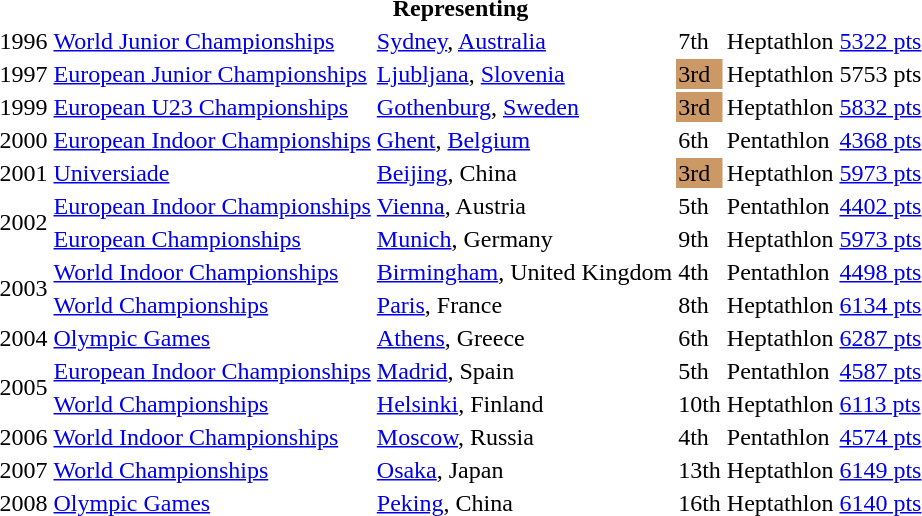<table>
<tr>
<th colspan="6">Representing </th>
</tr>
<tr>
<td>1996</td>
<td><a href='#'>World Junior Championships</a></td>
<td><a href='#'>Sydney</a>, <a href='#'>Australia</a></td>
<td>7th</td>
<td>Heptathlon</td>
<td><a href='#'>5322 pts</a></td>
</tr>
<tr>
<td>1997</td>
<td><a href='#'>European Junior Championships</a></td>
<td><a href='#'>Ljubljana</a>, <a href='#'>Slovenia</a></td>
<td bgcolor="cc9966">3rd</td>
<td>Heptathlon</td>
<td>5753 pts</td>
</tr>
<tr>
<td>1999</td>
<td><a href='#'>European U23 Championships</a></td>
<td><a href='#'>Gothenburg</a>, <a href='#'>Sweden</a></td>
<td bgcolor="cc9966">3rd</td>
<td>Heptathlon</td>
<td><a href='#'>5832 pts</a></td>
</tr>
<tr>
<td>2000</td>
<td><a href='#'>European Indoor Championships</a></td>
<td><a href='#'>Ghent</a>, <a href='#'>Belgium</a></td>
<td>6th</td>
<td>Pentathlon</td>
<td><a href='#'>4368 pts</a></td>
</tr>
<tr>
<td>2001</td>
<td><a href='#'>Universiade</a></td>
<td><a href='#'>Beijing</a>, China</td>
<td bgcolor="cc9966">3rd</td>
<td>Heptathlon</td>
<td><a href='#'>5973 pts</a></td>
</tr>
<tr>
<td rowspan=2>2002</td>
<td><a href='#'>European Indoor Championships</a></td>
<td><a href='#'>Vienna</a>, Austria</td>
<td>5th</td>
<td>Pentathlon</td>
<td><a href='#'>4402 pts</a></td>
</tr>
<tr>
<td><a href='#'>European Championships</a></td>
<td><a href='#'>Munich</a>, Germany</td>
<td>9th</td>
<td>Heptathlon</td>
<td><a href='#'>5973 pts</a></td>
</tr>
<tr>
<td rowspan=2>2003</td>
<td><a href='#'>World Indoor Championships</a></td>
<td><a href='#'>Birmingham</a>, United Kingdom</td>
<td>4th</td>
<td>Pentathlon</td>
<td><a href='#'>4498 pts</a></td>
</tr>
<tr>
<td><a href='#'>World Championships</a></td>
<td><a href='#'>Paris</a>, France</td>
<td>8th</td>
<td>Heptathlon</td>
<td><a href='#'>6134 pts</a></td>
</tr>
<tr>
<td>2004</td>
<td><a href='#'>Olympic Games</a></td>
<td><a href='#'>Athens</a>, Greece</td>
<td>6th</td>
<td>Heptathlon</td>
<td><a href='#'>6287 pts</a> </td>
</tr>
<tr>
<td rowspan=2>2005</td>
<td><a href='#'>European Indoor Championships</a></td>
<td><a href='#'>Madrid</a>, Spain</td>
<td>5th</td>
<td>Pentathlon</td>
<td><a href='#'>4587 pts</a></td>
</tr>
<tr>
<td><a href='#'>World Championships</a></td>
<td><a href='#'>Helsinki</a>, Finland</td>
<td>10th</td>
<td>Heptathlon</td>
<td><a href='#'>6113 pts</a></td>
</tr>
<tr>
<td>2006</td>
<td><a href='#'>World Indoor Championships</a></td>
<td><a href='#'>Moscow</a>, Russia</td>
<td>4th</td>
<td>Pentathlon</td>
<td><a href='#'>4574 pts</a></td>
</tr>
<tr>
<td>2007</td>
<td><a href='#'>World Championships</a></td>
<td><a href='#'>Osaka</a>, Japan</td>
<td>13th</td>
<td>Heptathlon</td>
<td><a href='#'>6149 pts</a></td>
</tr>
<tr>
<td>2008</td>
<td><a href='#'>Olympic Games</a></td>
<td><a href='#'>Peking</a>, China</td>
<td>16th</td>
<td>Heptathlon</td>
<td><a href='#'>6140 pts</a></td>
</tr>
</table>
